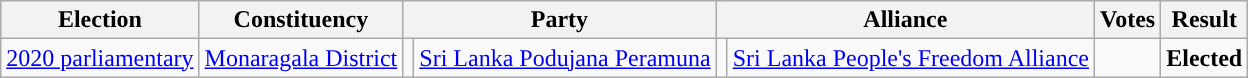<table class="wikitable" style="text-align:left;">
<tr>
<th scope=col>Election</th>
<th scope=col>Constituency</th>
<th scope=col colspan="2">Party</th>
<th scope=col colspan="2">Alliance</th>
<th scope=col>Votes</th>
<th scope=col>Result</th>
</tr>
<tr>
<td><a href='#'>2020 parliamentary</a></td>
<td><a href='#'>Monaragala District</a></td>
<td style="background:"></td>
<td><a href='#'>Sri Lanka Podujana Peramuna</a></td>
<td style="background:"></td>
<td><a href='#'>Sri Lanka People's Freedom Alliance</a></td>
<td align=right></td>
<td><strong>Elected</strong></td>
</tr>
</table>
